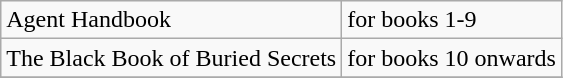<table class=wikitable>
<tr>
<td>Agent Handbook</td>
<td>for books 1-9</td>
</tr>
<tr>
<td>The Black Book of Buried Secrets</td>
<td>for books 10 onwards</td>
</tr>
<tr>
</tr>
</table>
